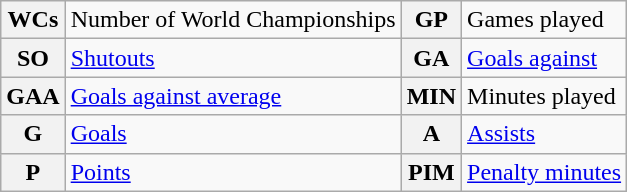<table class="wikitable">
<tr>
<th>WCs</th>
<td>Number of World Championships</td>
<th>GP</th>
<td>Games played</td>
</tr>
<tr>
<th>SO</th>
<td><a href='#'>Shutouts</a></td>
<th>GA</th>
<td><a href='#'>Goals against</a></td>
</tr>
<tr>
<th>GAA</th>
<td><a href='#'>Goals against average</a></td>
<th>MIN</th>
<td>Minutes played</td>
</tr>
<tr>
<th>G</th>
<td><a href='#'>Goals</a></td>
<th>A</th>
<td><a href='#'>Assists</a></td>
</tr>
<tr>
<th>P</th>
<td><a href='#'>Points</a></td>
<th>PIM</th>
<td><a href='#'>Penalty minutes</a></td>
</tr>
</table>
